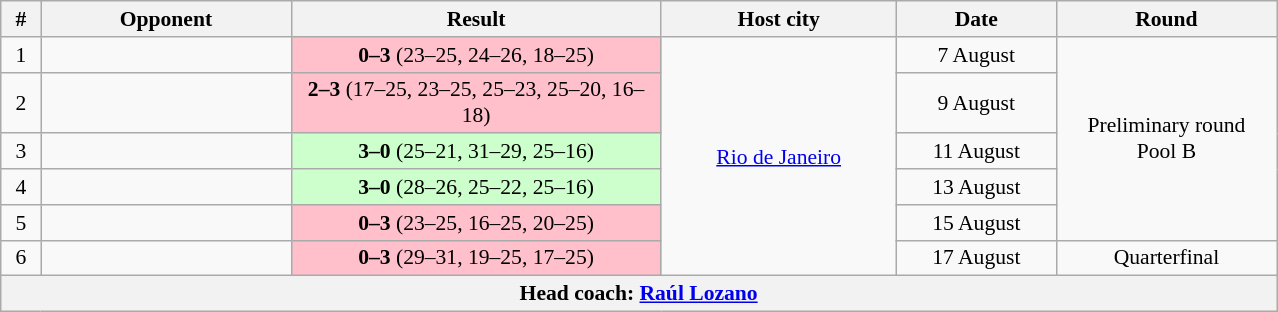<table class="wikitable" style="text-align: center;font-size:90%;">
<tr>
<th width=20>#</th>
<th width=160>Opponent</th>
<th width=240>Result</th>
<th width=150>Host city</th>
<th width=100>Date</th>
<th width=140>Round</th>
</tr>
<tr>
<td>1</td>
<td align=left></td>
<td bgcolor=pink><strong>0–3</strong> (23–25, 24–26, 18–25)</td>
<td rowspan=6> <a href='#'>Rio de Janeiro</a></td>
<td>7 August</td>
<td rowspan=5>Preliminary round<br>Pool B</td>
</tr>
<tr>
<td>2</td>
<td align=left></td>
<td bgcolor=pink><strong>2–3</strong> (17–25, 23–25, 25–23, 25–20, 16–18)</td>
<td>9 August</td>
</tr>
<tr>
<td>3</td>
<td align=left></td>
<td bgcolor=ccffcc><strong>3–0</strong> (25–21, 31–29, 25–16)</td>
<td>11 August</td>
</tr>
<tr>
<td>4</td>
<td align=left></td>
<td bgcolor=ccffcc><strong>3–0</strong> (28–26, 25–22, 25–16)</td>
<td>13 August</td>
</tr>
<tr>
<td>5</td>
<td align=left></td>
<td bgcolor=pink><strong>0–3</strong> (23–25, 16–25, 20–25)</td>
<td>15 August</td>
</tr>
<tr>
<td>6</td>
<td align=left></td>
<td bgcolor=pink><strong>0–3</strong> (29–31, 19–25, 17–25)</td>
<td>17 August</td>
<td>Quarterfinal</td>
</tr>
<tr>
<th colspan=6>Head coach:  <a href='#'>Raúl Lozano</a></th>
</tr>
</table>
